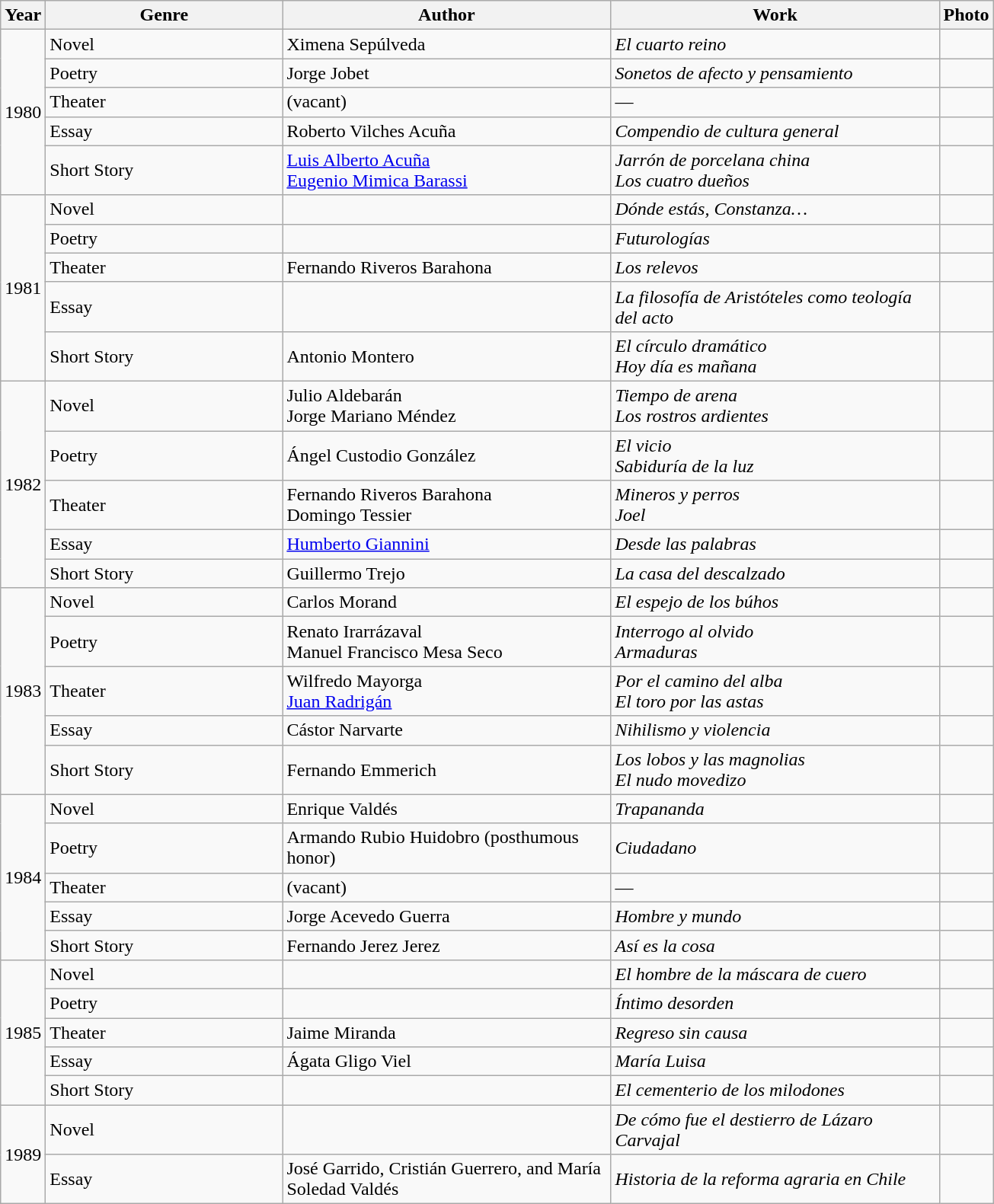<table class="wikitable">
<tr>
<th width=30>Year</th>
<th width=200>Genre</th>
<th width=280>Author</th>
<th width=280>Work</th>
<th>Photo</th>
</tr>
<tr>
<td rowspan=5>1980</td>
<td>Novel</td>
<td>Ximena Sepúlveda</td>
<td><em>El cuarto reino</em></td>
<td></td>
</tr>
<tr>
<td>Poetry</td>
<td>Jorge Jobet</td>
<td><em>Sonetos de afecto y pensamiento</em></td>
<td></td>
</tr>
<tr>
<td>Theater</td>
<td>(vacant)</td>
<td>—</td>
<td></td>
</tr>
<tr>
<td>Essay</td>
<td>Roberto Vilches Acuña</td>
<td><em>Compendio de cultura general</em></td>
<td></td>
</tr>
<tr>
<td>Short Story</td>
<td><a href='#'>Luis Alberto Acuña</a><br><a href='#'>Eugenio Mimica Barassi</a></td>
<td><em>Jarrón de porcelana china</em><br><em>Los cuatro dueños</em></td>
<td></td>
</tr>
<tr>
<td rowspan=5>1981</td>
<td>Novel</td>
<td></td>
<td><em>Dónde estás, Constanza…</em></td>
<td></td>
</tr>
<tr>
<td>Poetry</td>
<td></td>
<td><em>Futurologías</em></td>
<td></td>
</tr>
<tr>
<td>Theater</td>
<td>Fernando Riveros Barahona</td>
<td><em>Los relevos</em></td>
<td></td>
</tr>
<tr>
<td>Essay</td>
<td></td>
<td><em>La filosofía de Aristóteles como teología del acto</em></td>
<td></td>
</tr>
<tr>
<td>Short Story</td>
<td>Antonio Montero<br></td>
<td><em>El círculo dramático</em><br><em>Hoy día es mañana</em></td>
<td></td>
</tr>
<tr>
<td rowspan=5>1982</td>
<td>Novel</td>
<td>Julio Aldebarán<br>Jorge Mariano Méndez</td>
<td><em>Tiempo de arena</em><br><em>Los rostros ardientes</em></td>
<td></td>
</tr>
<tr>
<td>Poetry</td>
<td>Ángel Custodio González<br></td>
<td><em>El vicio</em><br><em>Sabiduría de la luz</em></td>
<td></td>
</tr>
<tr>
<td>Theater</td>
<td>Fernando Riveros Barahona<br>Domingo Tessier</td>
<td><em>Mineros y perros</em><br><em>Joel</em></td>
<td></td>
</tr>
<tr>
<td>Essay</td>
<td><a href='#'>Humberto Giannini</a></td>
<td><em>Desde las palabras</em></td>
<td></td>
</tr>
<tr>
<td>Short Story</td>
<td>Guillermo Trejo</td>
<td><em>La casa del descalzado</em></td>
<td></td>
</tr>
<tr>
<td rowspan=5>1983</td>
<td>Novel</td>
<td>Carlos Morand</td>
<td><em>El espejo de los búhos</em></td>
<td></td>
</tr>
<tr>
<td>Poetry</td>
<td>Renato Irarrázaval<br>Manuel Francisco Mesa Seco</td>
<td><em>Interrogo al olvido</em><br><em>Armaduras</em></td>
<td></td>
</tr>
<tr>
<td>Theater</td>
<td>Wilfredo Mayorga<br><a href='#'>Juan Radrigán</a></td>
<td><em>Por el camino del alba</em><br><em>El toro por las astas</em></td>
<td><br></td>
</tr>
<tr>
<td>Essay</td>
<td>Cástor Narvarte</td>
<td><em>Nihilismo y violencia</em></td>
<td></td>
</tr>
<tr>
<td>Short Story</td>
<td>Fernando Emmerich <br></td>
<td><em>Los lobos y las magnolias</em><br><em>El nudo movedizo</em></td>
<td><br></td>
</tr>
<tr>
<td rowspan=5>1984</td>
<td>Novel</td>
<td>Enrique Valdés</td>
<td><em>Trapananda</em></td>
<td></td>
</tr>
<tr>
<td>Poetry</td>
<td>Armando Rubio Huidobro (posthumous honor)</td>
<td><em>Ciudadano</em></td>
<td></td>
</tr>
<tr>
<td>Theater</td>
<td>(vacant)</td>
<td>—</td>
<td></td>
</tr>
<tr>
<td>Essay</td>
<td>Jorge Acevedo Guerra</td>
<td><em>Hombre y mundo</em></td>
<td></td>
</tr>
<tr>
<td>Short Story</td>
<td>Fernando Jerez Jerez</td>
<td><em>Así es la cosa</em></td>
<td></td>
</tr>
<tr>
<td rowspan=5>1985</td>
<td>Novel</td>
<td></td>
<td><em>El hombre de la máscara de cuero</em></td>
<td></td>
</tr>
<tr>
<td>Poetry</td>
<td></td>
<td><em>Íntimo desorden</em></td>
<td></td>
</tr>
<tr>
<td>Theater</td>
<td>Jaime Miranda</td>
<td><em>Regreso sin causa</em></td>
<td></td>
</tr>
<tr>
<td>Essay</td>
<td>Ágata Gligo Viel</td>
<td><em>María Luisa</em></td>
<td></td>
</tr>
<tr>
<td>Short Story</td>
<td></td>
<td><em>El cementerio de los milodones</em></td>
<td></td>
</tr>
<tr>
<td rowspan=2>1989</td>
<td>Novel</td>
<td></td>
<td><em>De cómo fue el destierro de Lázaro Carvajal</em></td>
<td></td>
</tr>
<tr>
<td>Essay</td>
<td>José Garrido, Cristián Guerrero, and María Soledad Valdés</td>
<td><em>Historia de la reforma agraria en Chile</em></td>
<td></td>
</tr>
</table>
